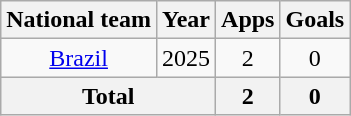<table class="wikitable" style="text-align:center">
<tr>
<th>National team</th>
<th>Year</th>
<th>Apps</th>
<th>Goals</th>
</tr>
<tr>
<td><a href='#'>Brazil</a></td>
<td>2025</td>
<td>2</td>
<td>0</td>
</tr>
<tr>
<th colspan="2">Total</th>
<th>2</th>
<th>0</th>
</tr>
</table>
